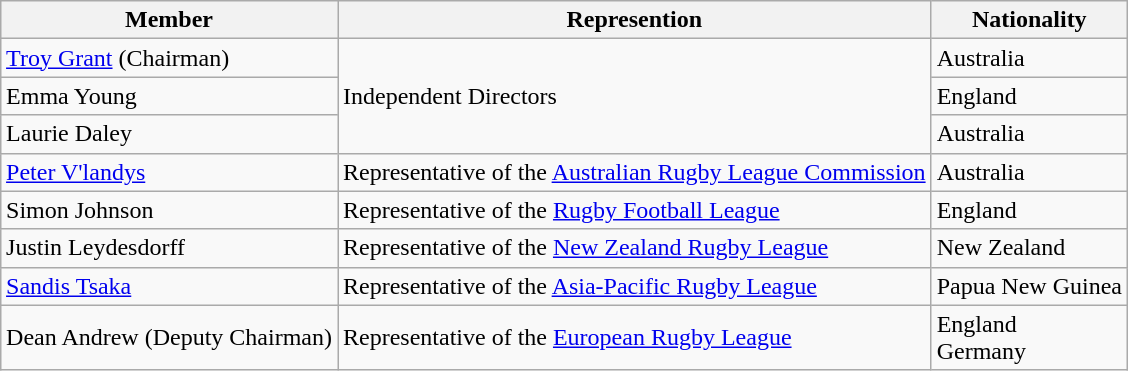<table class="wikitable" style="margin: 1em auto 1em auto">
<tr>
<th>Member</th>
<th>Represention</th>
<th>Nationality</th>
</tr>
<tr>
<td><a href='#'>Troy Grant</a> (Chairman)</td>
<td rowspan="3">Independent Directors</td>
<td> Australia</td>
</tr>
<tr>
<td>Emma Young</td>
<td> England</td>
</tr>
<tr>
<td>Laurie Daley</td>
<td> Australia</td>
</tr>
<tr>
<td><a href='#'>Peter V'landys</a></td>
<td>Representative of the <a href='#'>Australian Rugby League Commission</a></td>
<td> Australia</td>
</tr>
<tr>
<td>Simon Johnson</td>
<td>Representative of the <a href='#'>Rugby Football League</a></td>
<td> England</td>
</tr>
<tr>
<td>Justin Leydesdorff</td>
<td>Representative of the <a href='#'>New Zealand Rugby League</a></td>
<td> New Zealand</td>
</tr>
<tr>
<td><a href='#'>Sandis Tsaka</a></td>
<td>Representative of the <a href='#'>Asia-Pacific Rugby League</a></td>
<td> Papua New Guinea</td>
</tr>
<tr>
<td>Dean Andrew (Deputy Chairman)</td>
<td>Representative of the <a href='#'>European Rugby League</a></td>
<td> England<br> Germany</td>
</tr>
</table>
